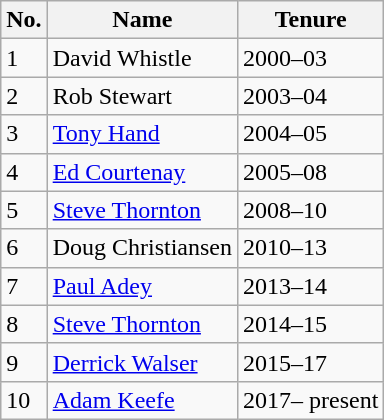<table class="wikitable">
<tr>
<th>No.</th>
<th>Name</th>
<th>Tenure</th>
</tr>
<tr>
<td>1</td>
<td>David Whistle</td>
<td>2000–03</td>
</tr>
<tr>
<td>2</td>
<td>Rob Stewart</td>
<td>2003–04</td>
</tr>
<tr>
<td>3</td>
<td><a href='#'>Tony Hand</a></td>
<td>2004–05</td>
</tr>
<tr>
<td>4</td>
<td><a href='#'>Ed Courtenay</a></td>
<td>2005–08</td>
</tr>
<tr>
<td>5</td>
<td><a href='#'>Steve Thornton</a></td>
<td>2008–10</td>
</tr>
<tr>
<td>6</td>
<td>Doug Christiansen</td>
<td>2010–13</td>
</tr>
<tr>
<td>7</td>
<td><a href='#'>Paul Adey</a></td>
<td>2013–14</td>
</tr>
<tr>
<td>8</td>
<td><a href='#'>Steve Thornton</a></td>
<td>2014–15</td>
</tr>
<tr>
<td>9</td>
<td><a href='#'>Derrick Walser</a></td>
<td>2015–17</td>
</tr>
<tr>
<td>10</td>
<td><a href='#'>Adam Keefe</a></td>
<td>2017– present</td>
</tr>
</table>
